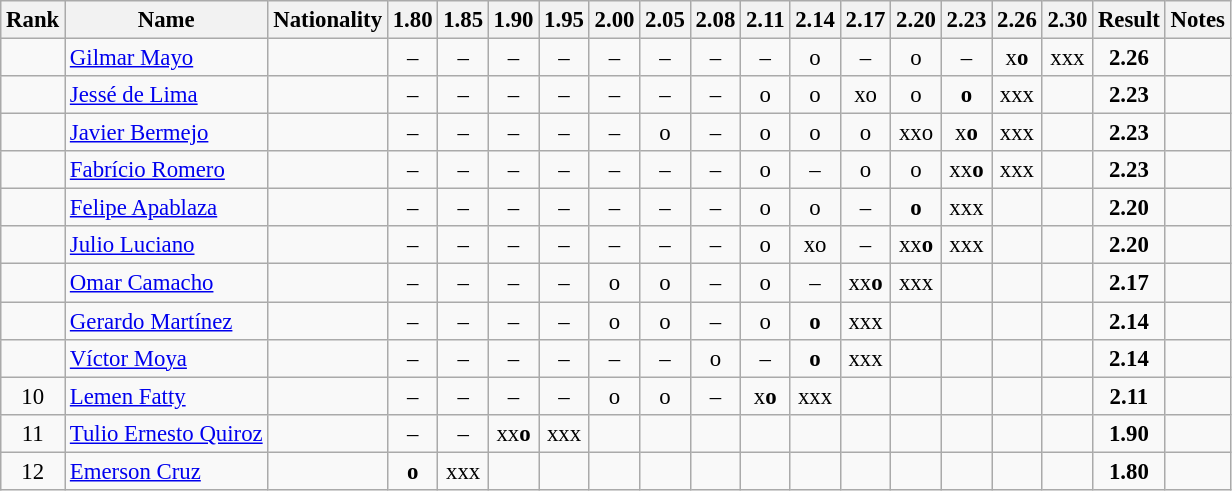<table class="wikitable sortable" style="text-align:center;font-size:95%">
<tr>
<th>Rank</th>
<th>Name</th>
<th>Nationality</th>
<th>1.80</th>
<th>1.85</th>
<th>1.90</th>
<th>1.95</th>
<th>2.00</th>
<th>2.05</th>
<th>2.08</th>
<th>2.11</th>
<th>2.14</th>
<th>2.17</th>
<th>2.20</th>
<th>2.23</th>
<th>2.26</th>
<th>2.30</th>
<th>Result</th>
<th>Notes</th>
</tr>
<tr>
<td></td>
<td align=left><a href='#'>Gilmar Mayo</a></td>
<td align=left></td>
<td>–</td>
<td>–</td>
<td>–</td>
<td>–</td>
<td>–</td>
<td>–</td>
<td>–</td>
<td>–</td>
<td>o</td>
<td>–</td>
<td>o</td>
<td>–</td>
<td>x<strong>o</strong></td>
<td>xxx</td>
<td><strong>2.26</strong></td>
<td></td>
</tr>
<tr>
<td></td>
<td align=left><a href='#'>Jessé de Lima</a></td>
<td align=left></td>
<td>–</td>
<td>–</td>
<td>–</td>
<td>–</td>
<td>–</td>
<td>–</td>
<td>–</td>
<td>o</td>
<td>o</td>
<td>xo</td>
<td>o</td>
<td><strong>o</strong></td>
<td>xxx</td>
<td></td>
<td><strong>2.23</strong></td>
<td></td>
</tr>
<tr>
<td></td>
<td align=left><a href='#'>Javier Bermejo</a></td>
<td align=left></td>
<td>–</td>
<td>–</td>
<td>–</td>
<td>–</td>
<td>–</td>
<td>o</td>
<td>–</td>
<td>o</td>
<td>o</td>
<td>o</td>
<td>xxo</td>
<td>x<strong>o</strong></td>
<td>xxx</td>
<td></td>
<td><strong>2.23</strong></td>
<td></td>
</tr>
<tr>
<td></td>
<td align=left><a href='#'>Fabrício Romero</a></td>
<td align=left></td>
<td>–</td>
<td>–</td>
<td>–</td>
<td>–</td>
<td>–</td>
<td>–</td>
<td>–</td>
<td>o</td>
<td>–</td>
<td>o</td>
<td>o</td>
<td>xx<strong>o</strong></td>
<td>xxx</td>
<td></td>
<td><strong>2.23</strong></td>
<td></td>
</tr>
<tr>
<td></td>
<td align=left><a href='#'>Felipe Apablaza</a></td>
<td align=left></td>
<td>–</td>
<td>–</td>
<td>–</td>
<td>–</td>
<td>–</td>
<td>–</td>
<td>–</td>
<td>o</td>
<td>o</td>
<td>–</td>
<td><strong>o</strong></td>
<td>xxx</td>
<td></td>
<td></td>
<td><strong>2.20</strong></td>
<td></td>
</tr>
<tr>
<td></td>
<td align=left><a href='#'>Julio Luciano</a></td>
<td align=left></td>
<td>–</td>
<td>–</td>
<td>–</td>
<td>–</td>
<td>–</td>
<td>–</td>
<td>–</td>
<td>o</td>
<td>xo</td>
<td>–</td>
<td>xx<strong>o</strong></td>
<td>xxx</td>
<td></td>
<td></td>
<td><strong>2.20</strong></td>
<td></td>
</tr>
<tr>
<td></td>
<td align=left><a href='#'>Omar Camacho</a></td>
<td align=left></td>
<td>–</td>
<td>–</td>
<td>–</td>
<td>–</td>
<td>o</td>
<td>o</td>
<td>–</td>
<td>o</td>
<td>–</td>
<td>xx<strong>o</strong></td>
<td>xxx</td>
<td></td>
<td></td>
<td></td>
<td><strong>2.17</strong></td>
<td></td>
</tr>
<tr>
<td></td>
<td align=left><a href='#'>Gerardo Martínez</a></td>
<td align=left></td>
<td>–</td>
<td>–</td>
<td>–</td>
<td>–</td>
<td>o</td>
<td>o</td>
<td>–</td>
<td>o</td>
<td><strong>o</strong></td>
<td>xxx</td>
<td></td>
<td></td>
<td></td>
<td></td>
<td><strong>2.14</strong></td>
<td></td>
</tr>
<tr>
<td></td>
<td align=left><a href='#'>Víctor Moya</a></td>
<td align=left></td>
<td>–</td>
<td>–</td>
<td>–</td>
<td>–</td>
<td>–</td>
<td>–</td>
<td>o</td>
<td>–</td>
<td><strong>o</strong></td>
<td>xxx</td>
<td></td>
<td></td>
<td></td>
<td></td>
<td><strong>2.14</strong></td>
<td></td>
</tr>
<tr>
<td>10</td>
<td align=left><a href='#'>Lemen Fatty</a></td>
<td align=left></td>
<td>–</td>
<td>–</td>
<td>–</td>
<td>–</td>
<td>o</td>
<td>o</td>
<td>–</td>
<td>x<strong>o</strong></td>
<td>xxx</td>
<td></td>
<td></td>
<td></td>
<td></td>
<td></td>
<td><strong>2.11</strong></td>
<td></td>
</tr>
<tr>
<td>11</td>
<td align=left><a href='#'>Tulio Ernesto Quiroz</a></td>
<td align=left></td>
<td>–</td>
<td>–</td>
<td>xx<strong>o</strong></td>
<td>xxx</td>
<td></td>
<td></td>
<td></td>
<td></td>
<td></td>
<td></td>
<td></td>
<td></td>
<td></td>
<td></td>
<td><strong>1.90</strong></td>
<td></td>
</tr>
<tr>
<td>12</td>
<td align=left><a href='#'>Emerson Cruz</a></td>
<td align=left></td>
<td><strong>o</strong></td>
<td>xxx</td>
<td></td>
<td></td>
<td></td>
<td></td>
<td></td>
<td></td>
<td></td>
<td></td>
<td></td>
<td></td>
<td></td>
<td></td>
<td><strong>1.80</strong></td>
<td></td>
</tr>
</table>
